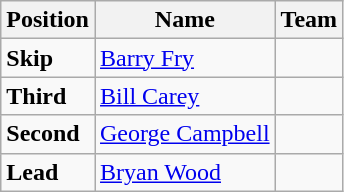<table class="wikitable">
<tr>
<th><strong>Position</strong></th>
<th><strong>Name</strong></th>
<th><strong>Team</strong></th>
</tr>
<tr>
<td><strong>Skip</strong></td>
<td><a href='#'>Barry Fry</a></td>
<td></td>
</tr>
<tr>
<td><strong>Third</strong></td>
<td><a href='#'>Bill Carey</a></td>
<td></td>
</tr>
<tr>
<td><strong>Second</strong></td>
<td><a href='#'>George Campbell</a></td>
<td></td>
</tr>
<tr>
<td><strong>Lead</strong></td>
<td><a href='#'>Bryan Wood</a></td>
<td></td>
</tr>
</table>
